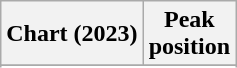<table class="wikitable plainrowheaders" style="text-align:center;">
<tr>
<th scope="col">Chart (2023)</th>
<th scope="col">Peak<br>position</th>
</tr>
<tr>
</tr>
<tr>
</tr>
</table>
